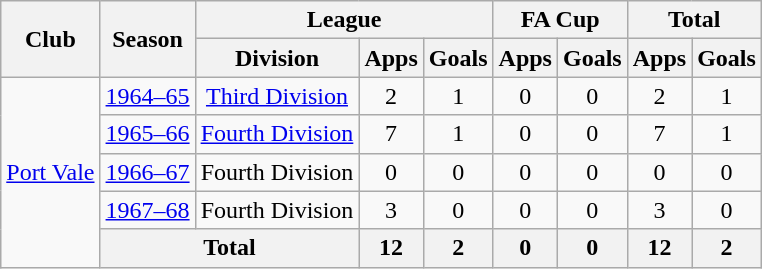<table class="wikitable" style="text-align: center;">
<tr>
<th rowspan="2">Club</th>
<th rowspan="2">Season</th>
<th colspan="3">League</th>
<th colspan="2">FA Cup</th>
<th colspan="2">Total</th>
</tr>
<tr>
<th>Division</th>
<th>Apps</th>
<th>Goals</th>
<th>Apps</th>
<th>Goals</th>
<th>Apps</th>
<th>Goals</th>
</tr>
<tr>
<td rowspan="5"><a href='#'>Port Vale</a></td>
<td><a href='#'>1964–65</a></td>
<td><a href='#'>Third Division</a></td>
<td>2</td>
<td>1</td>
<td>0</td>
<td>0</td>
<td>2</td>
<td>1</td>
</tr>
<tr>
<td><a href='#'>1965–66</a></td>
<td><a href='#'>Fourth Division</a></td>
<td>7</td>
<td>1</td>
<td>0</td>
<td>0</td>
<td>7</td>
<td>1</td>
</tr>
<tr>
<td><a href='#'>1966–67</a></td>
<td>Fourth Division</td>
<td>0</td>
<td>0</td>
<td>0</td>
<td>0</td>
<td>0</td>
<td>0</td>
</tr>
<tr>
<td><a href='#'>1967–68</a></td>
<td>Fourth Division</td>
<td>3</td>
<td>0</td>
<td>0</td>
<td>0</td>
<td>3</td>
<td>0</td>
</tr>
<tr>
<th colspan="2">Total</th>
<th>12</th>
<th>2</th>
<th>0</th>
<th>0</th>
<th>12</th>
<th>2</th>
</tr>
</table>
